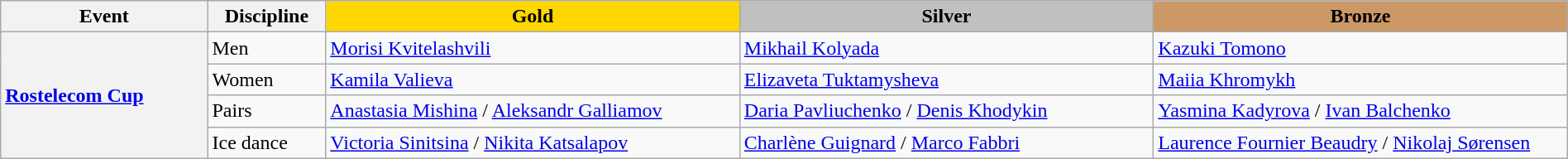<table class="wikitable unsortable" style="text-align:left; width:100%;">
<tr>
<th scope="col" style="width:10%">Event</th>
<th scope="col" style="width:5%">Discipline</th>
<td scope="col" style="text-align:center; width:20%; background:gold"><strong>Gold</strong></td>
<td scope="col" style="text-align:center; width:20%; background:silver"><strong>Silver</strong></td>
<td scope="col" style="text-align:center; width:20%; background:#c96"><strong>Bronze</strong></td>
</tr>
<tr>
<th scope="row" style="text-align:left" rowspan="4"> <a href='#'>Rostelecom Cup</a></th>
<td>Men</td>
<td> <a href='#'>Morisi Kvitelashvili</a></td>
<td> <a href='#'>Mikhail Kolyada</a></td>
<td> <a href='#'>Kazuki Tomono</a></td>
</tr>
<tr>
<td>Women</td>
<td> <a href='#'>Kamila Valieva</a></td>
<td> <a href='#'>Elizaveta Tuktamysheva</a></td>
<td> <a href='#'>Maiia Khromykh</a></td>
</tr>
<tr>
<td>Pairs</td>
<td> <a href='#'>Anastasia Mishina</a> / <a href='#'>Aleksandr Galliamov</a></td>
<td> <a href='#'>Daria Pavliuchenko</a> / <a href='#'>Denis Khodykin</a></td>
<td> <a href='#'>Yasmina Kadyrova</a> / <a href='#'>Ivan Balchenko</a></td>
</tr>
<tr>
<td>Ice dance</td>
<td> <a href='#'>Victoria Sinitsina</a> / <a href='#'>Nikita Katsalapov</a></td>
<td> <a href='#'>Charlène Guignard</a> / <a href='#'>Marco Fabbri</a></td>
<td> <a href='#'>Laurence Fournier Beaudry</a> / <a href='#'>Nikolaj Sørensen</a></td>
</tr>
</table>
